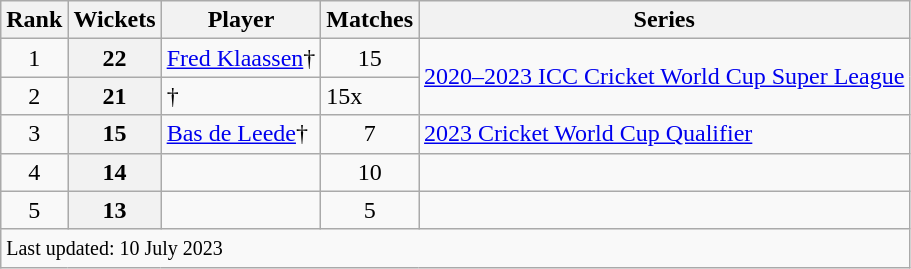<table class="wikitable plainrowheaders sortable">
<tr>
<th scope=col>Rank</th>
<th scope=col>Wickets</th>
<th scope=col>Player</th>
<th scope=col>Matches</th>
<th scope=col>Series</th>
</tr>
<tr>
<td align="center">1</td>
<th scope="row" style="text-align:center;">22</th>
<td><a href='#'>Fred Klaassen</a>†</td>
<td align="center">15</td>
<td rowspan="2"><a href='#'>2020–2023 ICC Cricket World Cup Super League</a></td>
</tr>
<tr>
<td align=center>2</td>
<th scope="row" style="text-align:center;">21</th>
<td>†</td>
<td>15x</td>
</tr>
<tr>
<td align=center>3</td>
<th scope="row" style="text-align:center;">15</th>
<td><a href='#'>Bas de Leede</a>†</td>
<td align="center">7</td>
<td><a href='#'>2023 Cricket World Cup Qualifier</a></td>
</tr>
<tr>
<td align="center">4</td>
<th scope="row" style="text-align:center;">14</th>
<td></td>
<td align="center">10</td>
<td></td>
</tr>
<tr>
<td align="center">5</td>
<th scope="row" style="text-align:center;">13</th>
<td></td>
<td align="center">5</td>
<td></td>
</tr>
<tr class="sortbottom">
<td colspan="5"><small>Last updated: 10 July 2023</small></td>
</tr>
</table>
